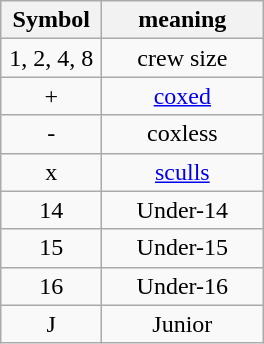<table class="wikitable" style="text-align:center">
<tr>
<th width=60>Symbol</th>
<th width=100>meaning</th>
</tr>
<tr>
<td>1, 2, 4, 8</td>
<td>crew size</td>
</tr>
<tr>
<td>+</td>
<td><a href='#'>coxed</a></td>
</tr>
<tr>
<td>-</td>
<td>coxless</td>
</tr>
<tr>
<td>x</td>
<td><a href='#'>sculls</a></td>
</tr>
<tr>
<td>14</td>
<td>Under-14</td>
</tr>
<tr>
<td>15</td>
<td>Under-15</td>
</tr>
<tr>
<td>16</td>
<td>Under-16</td>
</tr>
<tr>
<td>J</td>
<td>Junior</td>
</tr>
</table>
